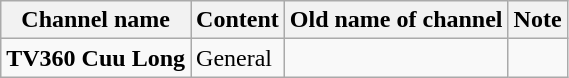<table class="wikitable">
<tr>
<th>Channel name</th>
<th>Content</th>
<th>Old name of channel</th>
<th>Note</th>
</tr>
<tr>
<td><strong>TV360 Cuu Long</strong></td>
<td>General</td>
<td></td>
<td></td>
</tr>
</table>
